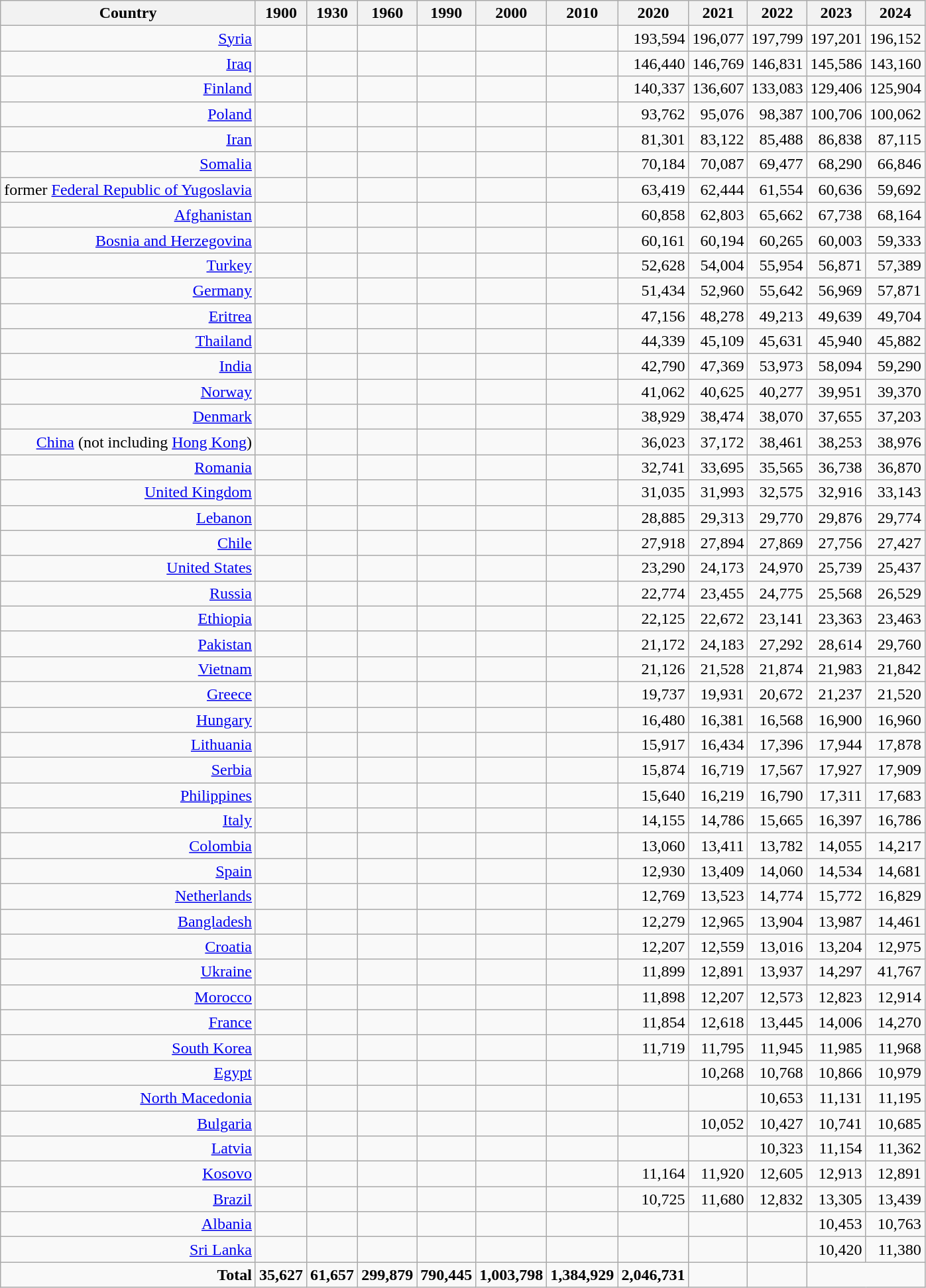<table class="wikitable sortable mw-collapsible col1left" style="text-align:right;">
<tr>
<th>Country</th>
<th>1900</th>
<th>1930</th>
<th>1960</th>
<th>1990</th>
<th>2000</th>
<th>2010</th>
<th>2020</th>
<th>2021</th>
<th>2022</th>
<th>2023</th>
<th>2024</th>
</tr>
<tr>
<td> <a href='#'>Syria</a></td>
<td style="text-align:right;"></td>
<td style="text-align:right;"></td>
<td style="text-align:right;"></td>
<td style="text-align:right;"></td>
<td style="text-align:right;"></td>
<td style="text-align:right;"></td>
<td>193,594</td>
<td>196,077</td>
<td>197,799</td>
<td>197,201</td>
<td>196,152</td>
</tr>
<tr>
<td> <a href='#'>Iraq</a></td>
<td style="text-align:right;"></td>
<td style="text-align:right;"></td>
<td style="text-align:right;"></td>
<td style="text-align:right;"></td>
<td style="text-align:right;"></td>
<td style="text-align:right;"></td>
<td>146,440</td>
<td>146,769</td>
<td>146,831</td>
<td>145,586</td>
<td>143,160</td>
</tr>
<tr>
<td>  <a href='#'>Finland</a></td>
<td style="text-align:right;"></td>
<td style="text-align:right;"></td>
<td style="text-align:right;"></td>
<td style="text-align:right;"></td>
<td style="text-align:right;"></td>
<td style="text-align:right;"></td>
<td>140,337</td>
<td>136,607</td>
<td>133,083</td>
<td>129,406</td>
<td>125,904</td>
</tr>
<tr>
<td>  <a href='#'>Poland</a></td>
<td style="text-align:right;"></td>
<td style="text-align:right;"></td>
<td style="text-align:right;"></td>
<td style="text-align:right;"></td>
<td style="text-align:right;"></td>
<td style="text-align:right;"></td>
<td>93,762</td>
<td>95,076</td>
<td>98,387</td>
<td>100,706</td>
<td>100,062</td>
</tr>
<tr>
<td> <a href='#'>Iran</a></td>
<td style="text-align:right;"></td>
<td style="text-align:right;"></td>
<td style="text-align:right;"></td>
<td style="text-align:right;"></td>
<td style="text-align:right;"></td>
<td style="text-align:right;"></td>
<td>81,301</td>
<td>83,122</td>
<td>85,488</td>
<td>86,838</td>
<td>87,115</td>
</tr>
<tr>
<td> <a href='#'>Somalia</a></td>
<td style="text-align:right;"></td>
<td style="text-align:right;"></td>
<td style="text-align:right;"></td>
<td style="text-align:right;"></td>
<td style="text-align:right;"></td>
<td style="text-align:right;"></td>
<td>70,184</td>
<td>70,087</td>
<td>69,477</td>
<td>68,290</td>
<td>66,846</td>
</tr>
<tr>
<td> former <a href='#'>Federal Republic of Yugoslavia</a></td>
<td style="text-align:right;"></td>
<td style="text-align:right;"></td>
<td style="text-align:right;"></td>
<td style="text-align:right;"></td>
<td style="text-align:right;"></td>
<td style="text-align:right;"></td>
<td>63,419</td>
<td>62,444</td>
<td>61,554</td>
<td>60,636</td>
<td>59,692</td>
</tr>
<tr>
<td> <a href='#'>Afghanistan</a></td>
<td style="text-align:right;"></td>
<td style="text-align:right;"></td>
<td style="text-align:right;"></td>
<td style="text-align:right;"></td>
<td style="text-align:right;"></td>
<td style="text-align:right;"></td>
<td>60,858</td>
<td>62,803</td>
<td>65,662</td>
<td>67,738</td>
<td>68,164</td>
</tr>
<tr>
<td> <a href='#'>Bosnia and Herzegovina</a></td>
<td style="text-align:right;"></td>
<td style="text-align:right;"></td>
<td style="text-align:right;"></td>
<td style="text-align:right;"></td>
<td style="text-align:right;"></td>
<td style="text-align:right;"></td>
<td>60,161</td>
<td>60,194</td>
<td>60,265</td>
<td>60,003</td>
<td>59,333</td>
</tr>
<tr>
<td> <a href='#'>Turkey</a></td>
<td style="text-align:right;"></td>
<td style="text-align:right;"></td>
<td style="text-align:right;"></td>
<td style="text-align:right;"></td>
<td style="text-align:right;"></td>
<td style="text-align:right;"></td>
<td>52,628</td>
<td>54,004</td>
<td>55,954</td>
<td>56,871</td>
<td>57,389</td>
</tr>
<tr>
<td>  <a href='#'>Germany</a></td>
<td style="text-align:right;"></td>
<td style="text-align:right;"></td>
<td style="text-align:right;"></td>
<td style="text-align:right;"></td>
<td style="text-align:right;"></td>
<td style="text-align:right;"></td>
<td>51,434</td>
<td>52,960</td>
<td>55,642</td>
<td>56,969</td>
<td>57,871</td>
</tr>
<tr>
<td> <a href='#'>Eritrea</a></td>
<td style="text-align:right;"></td>
<td style="text-align:right;"></td>
<td style="text-align:right;"></td>
<td style="text-align:right;"></td>
<td style="text-align:right;"></td>
<td style="text-align:right;"></td>
<td>47,156</td>
<td>48,278</td>
<td>49,213</td>
<td>49,639</td>
<td>49,704</td>
</tr>
<tr>
<td> <a href='#'>Thailand</a></td>
<td style="text-align:right;"></td>
<td style="text-align:right;"></td>
<td style="text-align:right;"></td>
<td style="text-align:right;"></td>
<td style="text-align:right;"></td>
<td style="text-align:right;"></td>
<td>44,339</td>
<td>45,109</td>
<td>45,631</td>
<td>45,940</td>
<td>45,882</td>
</tr>
<tr>
<td> <a href='#'>India</a></td>
<td style="text-align:right;"></td>
<td style="text-align:right;"></td>
<td style="text-align:right;"></td>
<td style="text-align:right;"></td>
<td style="text-align:right;"></td>
<td style="text-align:right;"></td>
<td>42,790</td>
<td>47,369</td>
<td>53,973</td>
<td>58,094</td>
<td>59,290</td>
</tr>
<tr>
<td> <a href='#'>Norway</a></td>
<td style="text-align:right;"></td>
<td style="text-align:right;"></td>
<td style="text-align:right;"></td>
<td style="text-align:right;"></td>
<td style="text-align:right;"></td>
<td style="text-align:right;"></td>
<td>41,062</td>
<td>40,625</td>
<td>40,277</td>
<td>39,951</td>
<td>39,370</td>
</tr>
<tr>
<td>  <a href='#'>Denmark</a></td>
<td style="text-align:right;"></td>
<td style="text-align:right;"></td>
<td style="text-align:right;"></td>
<td style="text-align:right;"></td>
<td style="text-align:right;"></td>
<td style="text-align:right;"></td>
<td>38,929</td>
<td>38,474</td>
<td>38,070</td>
<td>37,655</td>
<td>37,203</td>
</tr>
<tr>
<td> <a href='#'>China</a> (not including <a href='#'>Hong Kong</a>)</td>
<td style="text-align:right;"></td>
<td style="text-align:right;"></td>
<td style="text-align:right;"></td>
<td style="text-align:right;"></td>
<td style="text-align:right;"></td>
<td style="text-align:right;"></td>
<td>36,023</td>
<td>37,172</td>
<td>38,461</td>
<td>38,253</td>
<td>38,976</td>
</tr>
<tr>
<td>  <a href='#'>Romania</a></td>
<td style="text-align:right;"></td>
<td style="text-align:right;"></td>
<td style="text-align:right;"></td>
<td style="text-align:right;"></td>
<td style="text-align:right;"></td>
<td style="text-align:right;"></td>
<td>32,741</td>
<td>33,695</td>
<td>35,565</td>
<td>36,738</td>
<td>36,870</td>
</tr>
<tr>
<td> <a href='#'>United Kingdom</a></td>
<td style="text-align:right;"></td>
<td style="text-align:right;"></td>
<td style="text-align:right;"></td>
<td style="text-align:right;"></td>
<td style="text-align:right;"></td>
<td style="text-align:right;"></td>
<td>31,035</td>
<td>31,993</td>
<td>32,575</td>
<td>32,916</td>
<td>33,143</td>
</tr>
<tr>
<td> <a href='#'>Lebanon</a></td>
<td style="text-align:right;"></td>
<td style="text-align:right;"></td>
<td style="text-align:right;"></td>
<td style="text-align:right;"></td>
<td style="text-align:right;"></td>
<td style="text-align:right;"></td>
<td>28,885</td>
<td>29,313</td>
<td>29,770</td>
<td>29,876</td>
<td>29,774</td>
</tr>
<tr>
<td> <a href='#'>Chile</a></td>
<td style="text-align:right;"></td>
<td style="text-align:right;"></td>
<td style="text-align:right;"></td>
<td style="text-align:right;"></td>
<td style="text-align:right;"></td>
<td style="text-align:right;"></td>
<td>27,918</td>
<td>27,894</td>
<td>27,869</td>
<td>27,756</td>
<td>27,427</td>
</tr>
<tr>
<td> <a href='#'>United States</a></td>
<td style="text-align:right;"></td>
<td style="text-align:right;"></td>
<td style="text-align:right;"></td>
<td style="text-align:right;"></td>
<td style="text-align:right;"></td>
<td style="text-align:right;"></td>
<td>23,290</td>
<td>24,173</td>
<td>24,970</td>
<td>25,739</td>
<td>25,437</td>
</tr>
<tr>
<td> <a href='#'>Russia</a></td>
<td style="text-align:right;"></td>
<td style="text-align:right;"></td>
<td style="text-align:right;"></td>
<td style="text-align:right;"></td>
<td style="text-align:right;"></td>
<td style="text-align:right;"></td>
<td>22,774</td>
<td>23,455</td>
<td>24,775</td>
<td>25,568</td>
<td>26,529</td>
</tr>
<tr>
<td> <a href='#'>Ethiopia</a></td>
<td style="text-align:right;"></td>
<td style="text-align:right;"></td>
<td style="text-align:right;"></td>
<td style="text-align:right;"></td>
<td style="text-align:right;"></td>
<td style="text-align:right;"></td>
<td>22,125</td>
<td>22,672</td>
<td>23,141</td>
<td>23,363</td>
<td>23,463</td>
</tr>
<tr>
<td> <a href='#'>Pakistan</a></td>
<td style="text-align:right;"></td>
<td style="text-align:right;"></td>
<td style="text-align:right;"></td>
<td style="text-align:right;"></td>
<td style="text-align:right;"></td>
<td style="text-align:right;"></td>
<td>21,172</td>
<td>24,183</td>
<td>27,292</td>
<td>28,614</td>
<td>29,760</td>
</tr>
<tr>
<td> <a href='#'>Vietnam</a></td>
<td style="text-align:right;"></td>
<td style="text-align:right;"></td>
<td style="text-align:right;"></td>
<td style="text-align:right;"></td>
<td style="text-align:right;"></td>
<td style="text-align:right;"></td>
<td>21,126</td>
<td>21,528</td>
<td>21,874</td>
<td>21,983</td>
<td>21,842</td>
</tr>
<tr>
<td>  <a href='#'>Greece</a></td>
<td style="text-align:right;"></td>
<td style="text-align:right;"></td>
<td style="text-align:right;"></td>
<td style="text-align:right;"></td>
<td style="text-align:right;"></td>
<td style="text-align:right;"></td>
<td>19,737</td>
<td>19,931</td>
<td>20,672</td>
<td>21,237</td>
<td>21,520</td>
</tr>
<tr>
<td>  <a href='#'>Hungary</a></td>
<td style="text-align:right;"></td>
<td style="text-align:right;"></td>
<td style="text-align:right;"></td>
<td style="text-align:right;"></td>
<td style="text-align:right;"></td>
<td style="text-align:right;"></td>
<td>16,480</td>
<td>16,381</td>
<td>16,568</td>
<td>16,900</td>
<td>16,960</td>
</tr>
<tr>
<td>  <a href='#'>Lithuania</a></td>
<td style="text-align:right;"></td>
<td style="text-align:right;"></td>
<td style="text-align:right;"></td>
<td style="text-align:right;"></td>
<td style="text-align:right;"></td>
<td style="text-align:right;"></td>
<td>15,917</td>
<td>16,434</td>
<td>17,396</td>
<td>17,944</td>
<td>17,878</td>
</tr>
<tr>
<td> <a href='#'>Serbia</a></td>
<td style="text-align:right;"></td>
<td style="text-align:right;"></td>
<td style="text-align:right;"></td>
<td style="text-align:right;"></td>
<td style="text-align:right;"></td>
<td style="text-align:right;"></td>
<td>15,874</td>
<td>16,719</td>
<td>17,567</td>
<td>17,927</td>
<td>17,909</td>
</tr>
<tr>
<td> <a href='#'>Philippines</a></td>
<td style="text-align:right;"></td>
<td style="text-align:right;"></td>
<td style="text-align:right;"></td>
<td style="text-align:right;"></td>
<td style="text-align:right;"></td>
<td style="text-align:right;"></td>
<td>15,640</td>
<td>16,219</td>
<td>16,790</td>
<td>17,311</td>
<td>17,683</td>
</tr>
<tr>
<td>  <a href='#'>Italy</a></td>
<td style="text-align:right;"></td>
<td style="text-align:right;"></td>
<td style="text-align:right;"></td>
<td style="text-align:right;"></td>
<td style="text-align:right;"></td>
<td style="text-align:right;"></td>
<td>14,155</td>
<td>14,786</td>
<td>15,665</td>
<td>16,397</td>
<td>16,786</td>
</tr>
<tr>
<td> <a href='#'>Colombia</a></td>
<td style="text-align:right;"></td>
<td style="text-align:right;"></td>
<td style="text-align:right;"></td>
<td style="text-align:right;"></td>
<td style="text-align:right;"></td>
<td style="text-align:right;"></td>
<td>13,060</td>
<td>13,411</td>
<td>13,782</td>
<td>14,055</td>
<td>14,217</td>
</tr>
<tr>
<td>  <a href='#'>Spain</a></td>
<td style="text-align:right;"></td>
<td style="text-align:right;"></td>
<td style="text-align:right;"></td>
<td style="text-align:right;"></td>
<td style="text-align:right;"></td>
<td style="text-align:right;"></td>
<td>12,930</td>
<td>13,409</td>
<td>14,060</td>
<td>14,534</td>
<td>14,681</td>
</tr>
<tr>
<td>  <a href='#'>Netherlands</a></td>
<td style="text-align:right;"></td>
<td style="text-align:right;"></td>
<td style="text-align:right;"></td>
<td style="text-align:right;"></td>
<td style="text-align:right;"></td>
<td style="text-align:right;"></td>
<td>12,769</td>
<td>13,523</td>
<td>14,774</td>
<td>15,772</td>
<td>16,829</td>
</tr>
<tr>
<td> <a href='#'>Bangladesh</a></td>
<td style="text-align:right;"></td>
<td style="text-align:right;"></td>
<td style="text-align:right;"></td>
<td style="text-align:right;"></td>
<td style="text-align:right;"></td>
<td style="text-align:right;"></td>
<td>12,279</td>
<td>12,965</td>
<td>13,904</td>
<td>13,987</td>
<td>14,461</td>
</tr>
<tr>
<td>  <a href='#'>Croatia</a></td>
<td style="text-align:right;"></td>
<td style="text-align:right;"></td>
<td style="text-align:right;"></td>
<td style="text-align:right;"></td>
<td style="text-align:right;"></td>
<td style="text-align:right;"></td>
<td>12,207</td>
<td>12,559</td>
<td>13,016</td>
<td>13,204</td>
<td>12,975</td>
</tr>
<tr>
<td> <a href='#'>Ukraine</a></td>
<td style="text-align:right;"></td>
<td style="text-align:right;"></td>
<td style="text-align:right;"></td>
<td style="text-align:right;"></td>
<td style="text-align:right;"></td>
<td style="text-align:right;"></td>
<td>11,899</td>
<td>12,891</td>
<td>13,937</td>
<td>14,297</td>
<td>41,767</td>
</tr>
<tr>
<td> <a href='#'>Morocco</a></td>
<td style="text-align:right;"></td>
<td style="text-align:right;"></td>
<td style="text-align:right;"></td>
<td style="text-align:right;"></td>
<td style="text-align:right;"></td>
<td style="text-align:right;"></td>
<td>11,898</td>
<td>12,207</td>
<td>12,573</td>
<td>12,823</td>
<td>12,914</td>
</tr>
<tr>
<td>  <a href='#'>France</a></td>
<td style="text-align:right;"></td>
<td style="text-align:right;"></td>
<td style="text-align:right;"></td>
<td style="text-align:right;"></td>
<td style="text-align:right;"></td>
<td style="text-align:right;"></td>
<td>11,854</td>
<td>12,618</td>
<td>13,445</td>
<td>14,006</td>
<td>14,270</td>
</tr>
<tr>
<td> <a href='#'>South Korea</a></td>
<td style="text-align:right;"></td>
<td style="text-align:right;"></td>
<td style="text-align:right;"></td>
<td style="text-align:right;"></td>
<td style="text-align:right;"></td>
<td style="text-align:right;"></td>
<td>11,719</td>
<td>11,795</td>
<td>11,945</td>
<td>11,985</td>
<td>11,968</td>
</tr>
<tr>
<td> <a href='#'>Egypt</a></td>
<td></td>
<td></td>
<td></td>
<td></td>
<td></td>
<td></td>
<td></td>
<td>10,268</td>
<td>10,768</td>
<td>10,866</td>
<td>10,979</td>
</tr>
<tr>
<td> <a href='#'>North Macedonia</a></td>
<td></td>
<td></td>
<td></td>
<td></td>
<td></td>
<td></td>
<td></td>
<td></td>
<td>10,653</td>
<td>11,131</td>
<td>11,195</td>
</tr>
<tr>
<td>  <a href='#'>Bulgaria</a></td>
<td></td>
<td></td>
<td></td>
<td></td>
<td></td>
<td></td>
<td></td>
<td>10,052</td>
<td>10,427</td>
<td>10,741</td>
<td>10,685</td>
</tr>
<tr>
<td>  <a href='#'>Latvia</a></td>
<td></td>
<td></td>
<td></td>
<td></td>
<td></td>
<td></td>
<td></td>
<td></td>
<td>10,323</td>
<td>11,154</td>
<td>11,362</td>
</tr>
<tr>
<td> <a href='#'>Kosovo</a></td>
<td style="text-align:right;"></td>
<td style="text-align:right;"></td>
<td style="text-align:right;"></td>
<td style="text-align:right;"></td>
<td style="text-align:right;"></td>
<td style="text-align:right;"></td>
<td>11,164</td>
<td>11,920</td>
<td>12,605</td>
<td>12,913</td>
<td>12,891</td>
</tr>
<tr>
<td> <a href='#'>Brazil</a></td>
<td style="text-align:right;"></td>
<td style="text-align:right;"></td>
<td style="text-align:right;"></td>
<td style="text-align:right;"></td>
<td style="text-align:right;"></td>
<td style="text-align:right;"></td>
<td>10,725</td>
<td>11,680</td>
<td>12,832</td>
<td>13,305</td>
<td>13,439</td>
</tr>
<tr>
<td> <a href='#'>Albania</a></td>
<td></td>
<td></td>
<td></td>
<td></td>
<td></td>
<td></td>
<td></td>
<td></td>
<td></td>
<td>10,453</td>
<td>10,763</td>
</tr>
<tr>
<td> <a href='#'>Sri Lanka</a></td>
<td></td>
<td></td>
<td></td>
<td></td>
<td></td>
<td></td>
<td></td>
<td></td>
<td></td>
<td>10,420</td>
<td>11,380</td>
</tr>
<tr>
<td><strong>Total</strong></td>
<td><strong>35,627</strong></td>
<td><strong>61,657</strong></td>
<td><strong>299,879</strong></td>
<td><strong>790,445</strong></td>
<td><strong>1,003,798</strong></td>
<td><strong>1,384,929</strong></td>
<td><strong>2,046,731</strong></td>
<td></td>
<td></td>
</tr>
</table>
